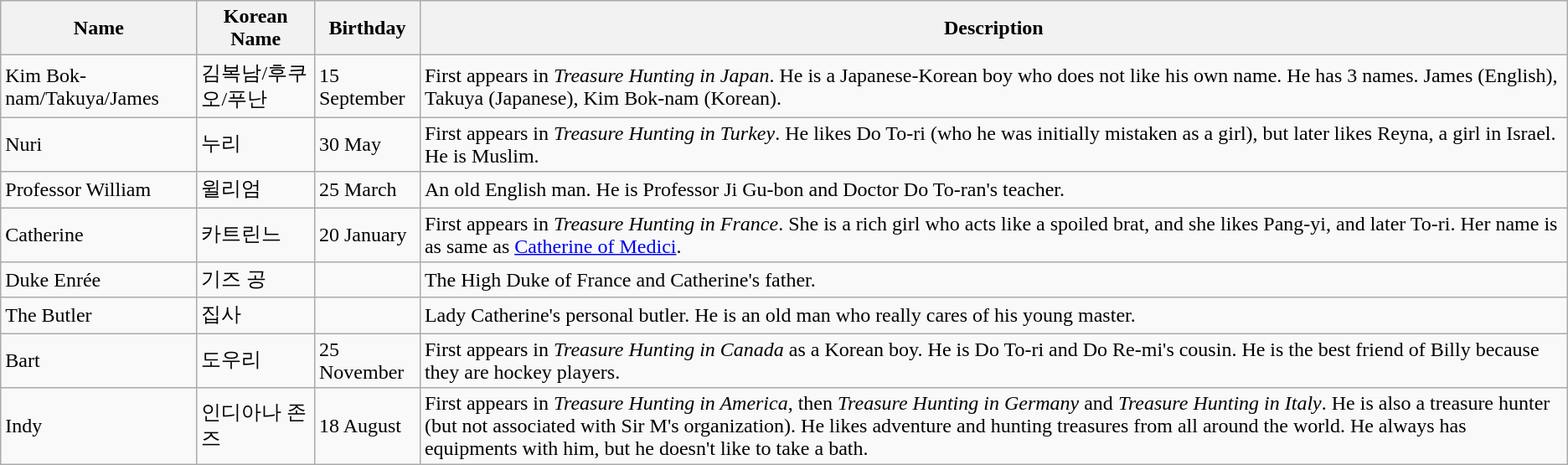<table class="wikitable">
<tr>
<th>Name</th>
<th>Korean Name</th>
<th>Birthday</th>
<th>Description</th>
</tr>
<tr>
<td>Kim Bok-nam/Takuya/James</td>
<td>김복남/후쿠오/푸난</td>
<td>15 September</td>
<td>First appears in <em>Treasure Hunting in Japan</em>. He is a Japanese-Korean boy who does not like his own name. He has 3 names. James (English), Takuya (Japanese), Kim Bok-nam (Korean).</td>
</tr>
<tr>
<td>Nuri</td>
<td>누리</td>
<td>30 May</td>
<td>First appears in <em>Treasure Hunting in Turkey</em>. He likes Do To-ri (who he was initially mistaken as a girl), but later likes Reyna, a girl in Israel. He is Muslim.</td>
</tr>
<tr>
<td>Professor William</td>
<td>윌리엄</td>
<td>25 March</td>
<td>An old English man. He is Professor Ji Gu-bon and Doctor Do To-ran's teacher.</td>
</tr>
<tr>
<td>Catherine</td>
<td>카트린느</td>
<td>20 January</td>
<td>First appears in <em>Treasure Hunting in France</em>. She is a rich girl who acts like a spoiled brat, and she likes Pang-yi, and later To-ri. Her name is as same as <a href='#'>Catherine of Medici</a>.</td>
</tr>
<tr>
<td>Duke Enrée</td>
<td>기즈 공</td>
<td></td>
<td>The High Duke of France and Catherine's father.</td>
</tr>
<tr>
<td>The Butler</td>
<td>집사</td>
<td></td>
<td>Lady Catherine's personal butler. He is an old man who really cares of his young master.</td>
</tr>
<tr>
<td>Bart</td>
<td>도우리</td>
<td>25 November</td>
<td>First appears in <em>Treasure Hunting in Canada</em> as a Korean boy. He is Do To-ri and Do Re-mi's cousin. He is the best friend of Billy because they are hockey players.</td>
</tr>
<tr>
<td>Indy</td>
<td>인디아나 존즈</td>
<td>18 August</td>
<td>First appears in <em>Treasure Hunting in America</em>, then <em>Treasure Hunting in Germany</em> and <em>Treasure Hunting in Italy</em>. He is also a treasure hunter (but not associated with Sir M's organization). He likes adventure and hunting treasures from all around the world. He always has equipments with him, but he doesn't like to take a bath.</td>
</tr>
</table>
